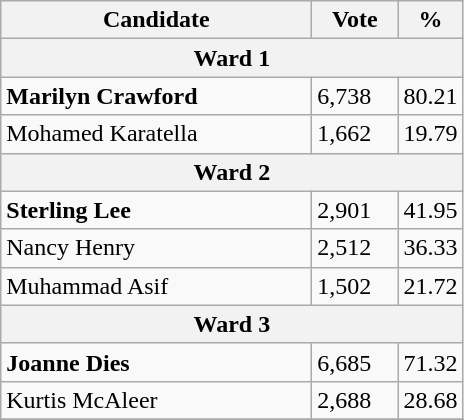<table class="wikitable">
<tr>
<th bgcolor="#DDDDFF" width="200px">Candidate</th>
<th bgcolor="#DDDDFF" width="50px">Vote</th>
<th bgcolor="#DDDDFF" width="30px">%</th>
</tr>
<tr>
<th colspan="3">Ward 1</th>
</tr>
<tr>
<td><strong>Marilyn Crawford</strong></td>
<td>6,738</td>
<td>80.21</td>
</tr>
<tr>
<td>Mohamed Karatella</td>
<td>1,662</td>
<td>19.79</td>
</tr>
<tr>
<th colspan="3">Ward 2</th>
</tr>
<tr>
<td><strong>Sterling Lee</strong></td>
<td>2,901</td>
<td>41.95</td>
</tr>
<tr>
<td>Nancy Henry</td>
<td>2,512</td>
<td>36.33</td>
</tr>
<tr>
<td>Muhammad Asif</td>
<td>1,502</td>
<td>21.72</td>
</tr>
<tr>
<th colspan="3">Ward 3</th>
</tr>
<tr>
<td><strong>Joanne Dies</strong></td>
<td>6,685</td>
<td>71.32</td>
</tr>
<tr>
<td>Kurtis McAleer</td>
<td>2,688</td>
<td>28.68</td>
</tr>
<tr>
</tr>
</table>
